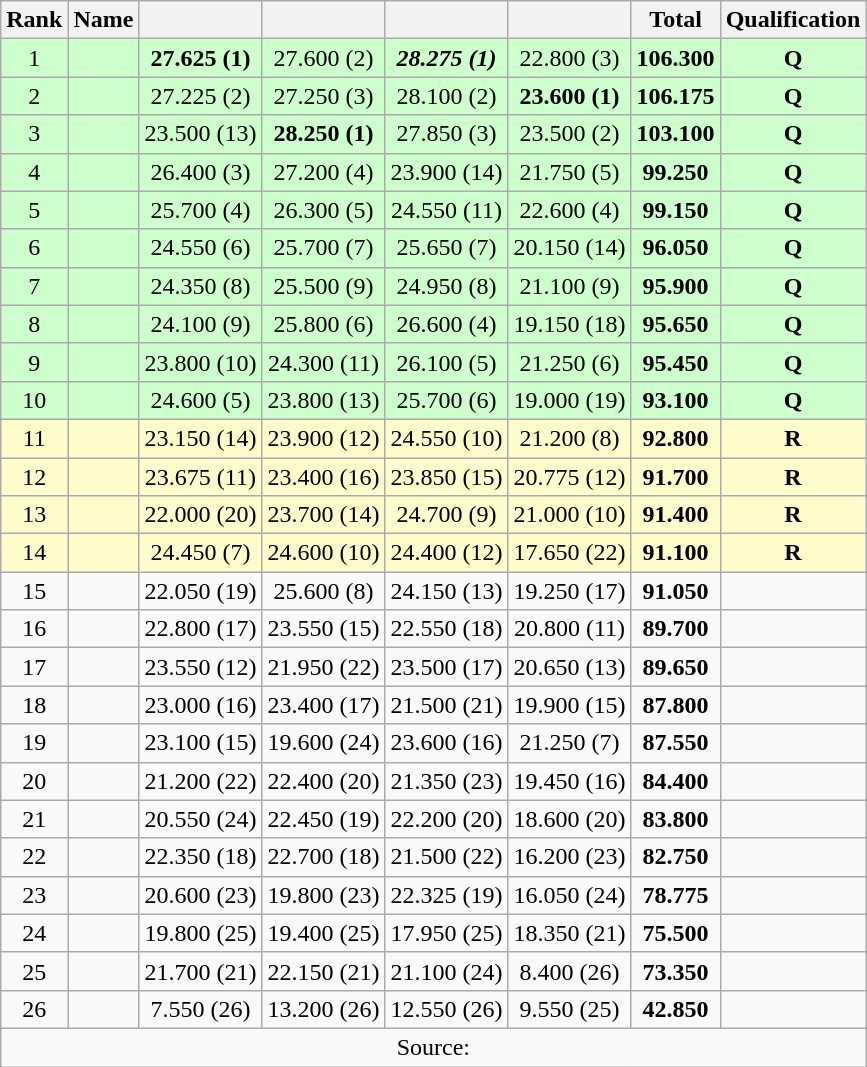<table class="wikitable sortable" style="text-align:center">
<tr>
<th>Rank</th>
<th>Name</th>
<th></th>
<th></th>
<th></th>
<th></th>
<th>Total</th>
<th>Qualification</th>
</tr>
<tr bgcolor=ccffcc>
<td>1</td>
<td align=left></td>
<td><strong>27.625 (1)</strong></td>
<td>27.600 (2)</td>
<td><strong><em>28.275 (1)</em></strong></td>
<td>22.800 (3)</td>
<td><strong>106.300</strong></td>
<td><strong>Q</strong></td>
</tr>
<tr bgcolor=ccffcc>
<td>2</td>
<td align=left></td>
<td>27.225 (2)</td>
<td>27.250 (3)</td>
<td>28.100 (2)</td>
<td><strong>23.600 (1)</strong></td>
<td><strong>106.175</strong></td>
<td><strong>Q</strong></td>
</tr>
<tr bgcolor=ccffcc>
<td>3</td>
<td align=left></td>
<td>23.500 (13)</td>
<td><strong>28.250 (1)</strong></td>
<td>27.850 (3)</td>
<td>23.500 (2)</td>
<td><strong>103.100</strong></td>
<td><strong>Q</strong></td>
</tr>
<tr bgcolor=ccffcc>
<td>4</td>
<td align=left></td>
<td>26.400 (3)</td>
<td>27.200 (4)</td>
<td>23.900 (14)</td>
<td>21.750 (5)</td>
<td><strong>99.250</strong></td>
<td><strong>Q</strong></td>
</tr>
<tr bgcolor=ccffcc>
<td>5</td>
<td align=left></td>
<td>25.700 (4)</td>
<td>26.300 (5)</td>
<td>24.550 (11)</td>
<td>22.600 (4)</td>
<td><strong>99.150</strong></td>
<td><strong>Q</strong></td>
</tr>
<tr bgcolor=ccffcc>
<td>6</td>
<td align=left></td>
<td>24.550 (6)</td>
<td>25.700 (7)</td>
<td>25.650 (7)</td>
<td>20.150 (14)</td>
<td><strong>96.050</strong></td>
<td><strong>Q</strong></td>
</tr>
<tr bgcolor=ccffcc>
<td>7</td>
<td align=left></td>
<td>24.350 (8)</td>
<td>25.500 (9)</td>
<td>24.950 (8)</td>
<td>21.100 (9)</td>
<td><strong>95.900</strong></td>
<td><strong>Q</strong></td>
</tr>
<tr bgcolor=ccffcc>
<td>8</td>
<td align=left></td>
<td>24.100 (9)</td>
<td>25.800 (6)</td>
<td>26.600 (4)</td>
<td>19.150 (18)</td>
<td><strong>95.650</strong></td>
<td><strong>Q</strong></td>
</tr>
<tr bgcolor=ccffcc>
<td>9</td>
<td align=left></td>
<td>23.800 (10)</td>
<td>24.300 (11)</td>
<td>26.100 (5)</td>
<td>21.250 (6)</td>
<td><strong>95.450</strong></td>
<td><strong>Q</strong></td>
</tr>
<tr bgcolor=ccffcc>
<td>10</td>
<td align=left></td>
<td>24.600 (5)</td>
<td>23.800 (13)</td>
<td>25.700 (6)</td>
<td>19.000 (19)</td>
<td><strong>93.100</strong></td>
<td><strong>Q</strong></td>
</tr>
<tr bgcolor=fffccc>
<td>11</td>
<td align=left></td>
<td>23.150 (14)</td>
<td>23.900 (12)</td>
<td>24.550 (10)</td>
<td>21.200 (8)</td>
<td><strong>92.800</strong></td>
<td><strong>R</strong></td>
</tr>
<tr bgcolor=fffccc>
<td>12</td>
<td align=left></td>
<td>23.675 (11)</td>
<td>23.400 (16)</td>
<td>23.850 (15)</td>
<td>20.775 (12)</td>
<td><strong>91.700</strong></td>
<td><strong>R</strong></td>
</tr>
<tr bgcolor=fffccc>
<td>13</td>
<td align=left></td>
<td>22.000 (20)</td>
<td>23.700 (14)</td>
<td>24.700 (9)</td>
<td>21.000 (10)</td>
<td><strong>91.400</strong></td>
<td><strong>R</strong></td>
</tr>
<tr bgcolor=fffccc>
<td>14</td>
<td align=left></td>
<td>24.450 (7)</td>
<td>24.600 (10)</td>
<td>24.400 (12)</td>
<td>17.650 (22)</td>
<td><strong>91.100</strong></td>
<td><strong>R</strong></td>
</tr>
<tr>
<td>15</td>
<td align=left></td>
<td>22.050 (19)</td>
<td>25.600 (8)</td>
<td>24.150 (13)</td>
<td>19.250 (17)</td>
<td><strong>91.050</strong></td>
<td></td>
</tr>
<tr>
<td>16</td>
<td align=left></td>
<td>22.800 (17)</td>
<td>23.550 (15)</td>
<td>22.550 (18)</td>
<td>20.800 (11)</td>
<td><strong>89.700</strong></td>
<td></td>
</tr>
<tr>
<td>17</td>
<td align=left></td>
<td>23.550 (12)</td>
<td>21.950 (22)</td>
<td>23.500 (17)</td>
<td>20.650 (13)</td>
<td><strong>89.650</strong></td>
<td></td>
</tr>
<tr>
<td>18</td>
<td align=left></td>
<td>23.000 (16)</td>
<td>23.400 (17)</td>
<td>21.500 (21)</td>
<td>19.900 (15)</td>
<td><strong>87.800</strong></td>
<td></td>
</tr>
<tr>
<td>19</td>
<td align=left></td>
<td>23.100 (15)</td>
<td>19.600 (24)</td>
<td>23.600 (16)</td>
<td>21.250 (7)</td>
<td><strong>87.550</strong></td>
<td></td>
</tr>
<tr>
<td>20</td>
<td align=left></td>
<td>21.200 (22)</td>
<td>22.400 (20)</td>
<td>21.350 (23)</td>
<td>19.450 (16)</td>
<td><strong>84.400</strong></td>
<td></td>
</tr>
<tr>
<td>21</td>
<td align=left></td>
<td>20.550 (24)</td>
<td>22.450 (19)</td>
<td>22.200 (20)</td>
<td>18.600 (20)</td>
<td><strong>83.800</strong></td>
<td></td>
</tr>
<tr>
<td>22</td>
<td align=left></td>
<td>22.350 (18)</td>
<td>22.700 (18)</td>
<td>21.500 (22)</td>
<td>16.200 (23)</td>
<td><strong>82.750</strong></td>
<td></td>
</tr>
<tr>
<td>23</td>
<td align=left></td>
<td>20.600 (23)</td>
<td>19.800 (23)</td>
<td>22.325 (19)</td>
<td>16.050 (24)</td>
<td><strong>78.775</strong></td>
<td></td>
</tr>
<tr>
<td>24</td>
<td align=left></td>
<td>19.800 (25)</td>
<td>19.400 (25)</td>
<td>17.950 (25)</td>
<td>18.350 (21)</td>
<td><strong>75.500</strong></td>
<td></td>
</tr>
<tr>
<td>25</td>
<td align=left></td>
<td>21.700 (21)</td>
<td>22.150 (21)</td>
<td>21.100 (24)</td>
<td>8.400 (26)</td>
<td><strong>73.350</strong></td>
<td></td>
</tr>
<tr>
<td>26</td>
<td align=left></td>
<td>7.550 (26)</td>
<td>13.200 (26)</td>
<td>12.550 (26)</td>
<td>9.550 (25)</td>
<td><strong>42.850</strong></td>
<td></td>
</tr>
<tr>
<td colspan="8">Source:</td>
</tr>
</table>
